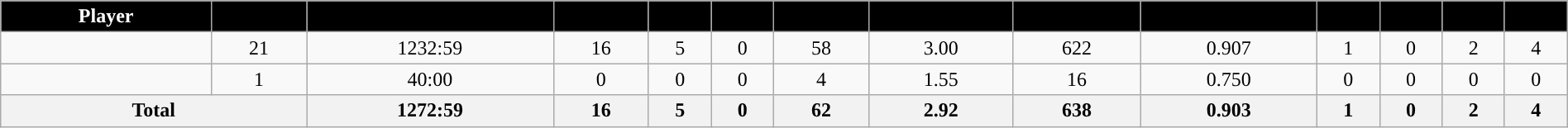<table class="wikitable sortable" style="width:100%; text-align:center;">
<tr>
<th style="color:white; background:#000000; ">Player</th>
<th style="color:white; background:#000000; "></th>
<th style="color:white; background:#000000; "></th>
<th style="color:white; background:#000000; "></th>
<th style="color:white; background:#000000; "></th>
<th style="color:white; background:#000000; "></th>
<th style="color:white; background:#000000; "></th>
<th style="color:white; background:#000000; "></th>
<th style="color:white; background:#000000; "></th>
<th style="color:white; background:#000000; "></th>
<th style="color:white; background:#000000; "></th>
<th style="color:white; background:#000000; "></th>
<th style="color:white; background:#000000; "></th>
<th style="color:white; background:#000000; "></th>
</tr>
<tr>
<td></td>
<td>21</td>
<td>1232:59</td>
<td>16</td>
<td>5</td>
<td>0</td>
<td>58</td>
<td>3.00</td>
<td>622</td>
<td>0.907</td>
<td>1</td>
<td>0</td>
<td>2</td>
<td>4</td>
</tr>
<tr>
<td></td>
<td>1</td>
<td>40:00</td>
<td>0</td>
<td>0</td>
<td>0</td>
<td>4</td>
<td>1.55</td>
<td>16</td>
<td>0.750</td>
<td>0</td>
<td>0</td>
<td>0</td>
<td>0</td>
</tr>
<tr class="sortbotom">
<th colspan=2>Total</th>
<th>1272:59</th>
<th>16</th>
<th>5</th>
<th>0</th>
<th>62</th>
<th>2.92</th>
<th>638</th>
<th>0.903</th>
<th>1</th>
<th>0</th>
<th>2</th>
<th>4</th>
</tr>
</table>
